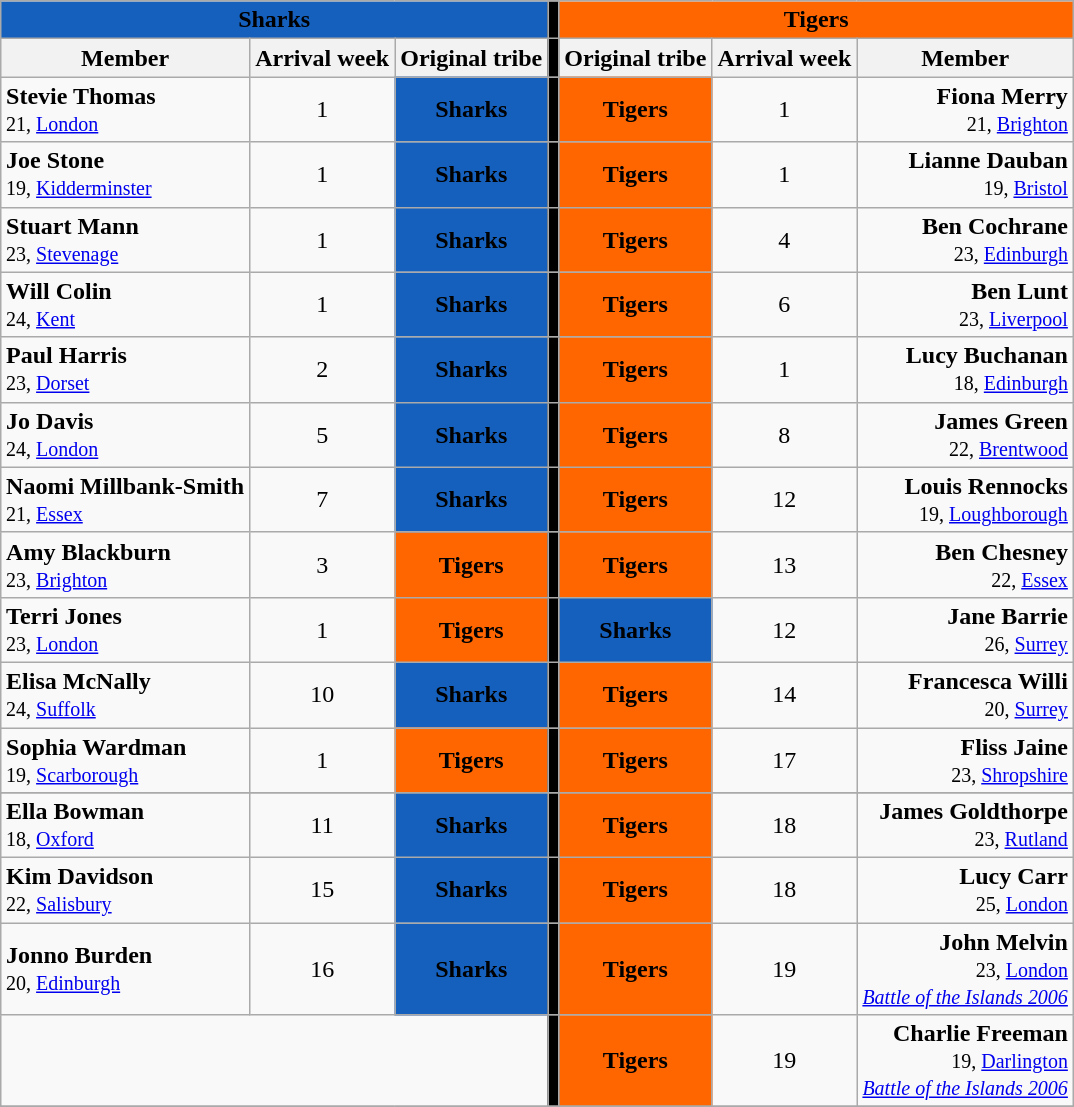<table class="wikitable" style="margin: 1em auto 1em auto">
<tr>
<td colspan="3" bgcolor="#1560BD" align="center"><span><strong>Sharks</strong></span></td>
<td bgcolor="#000000"></td>
<td colspan="3" bgcolor="#FF6600" align="center"><strong>Tigers</strong></td>
</tr>
<tr>
<th>Member</th>
<th>Arrival week</th>
<th>Original tribe</th>
<td bgcolor="#000000"></td>
<th>Original tribe</th>
<th>Arrival week</th>
<th>Member</th>
</tr>
<tr>
<td><strong>Stevie Thomas</strong> <small><br>21, <a href='#'>London</a></small></td>
<td align="center">1</td>
<td bgcolor="#1560BD" align="center"><span><strong>Sharks</strong></span></td>
<td bgcolor="#000000"></td>
<td bgcolor="#FF6600" align="center"><strong>Tigers</strong></td>
<td align="center">1</td>
<td align="right"><strong>Fiona Merry</strong><small><br>21, <a href='#'>Brighton</a></small></td>
</tr>
<tr>
<td><strong>Joe Stone</strong> <small><br>19, <a href='#'>Kidderminster</a></small></td>
<td align="center">1</td>
<td bgcolor="#1560BD" align="center"><span><strong>Sharks</strong></span></td>
<td bgcolor="#000000"></td>
<td bgcolor="#FF6600" align="center"><strong>Tigers</strong></td>
<td align="center">1</td>
<td align="right"><strong>Lianne Dauban</strong><small><br>19, <a href='#'>Bristol</a></small></td>
</tr>
<tr>
<td><strong>Stuart Mann</strong> <small><br>23, <a href='#'>Stevenage</a></small></td>
<td align="center">1</td>
<td bgcolor="#1560BD" align="center"><span><strong>Sharks</strong></span></td>
<td bgcolor="#000000"></td>
<td bgcolor="#FF6600" align="center"><strong>Tigers</strong></td>
<td align="center">4</td>
<td align="right"><strong>Ben Cochrane</strong> <small><br>23, <a href='#'>Edinburgh</a></small></td>
</tr>
<tr>
<td><strong>Will Colin</strong> <small><br>24, <a href='#'>Kent</a></small></td>
<td align="center">1</td>
<td bgcolor="#1560BD" align="center"><span><strong>Sharks</strong></span></td>
<td bgcolor="#000000"></td>
<td bgcolor="#FF6600" align="center"><strong>Tigers</strong></td>
<td align="center">6</td>
<td align="right"><strong>Ben Lunt</strong> <small><br>23, <a href='#'>Liverpool</a></small></td>
</tr>
<tr>
<td><strong>Paul Harris</strong> <small><br>23, <a href='#'>Dorset</a></small></td>
<td align="center">2</td>
<td bgcolor="#1560BD" align="center"><span><strong>Sharks</strong></span></td>
<td bgcolor="#000000"></td>
<td bgcolor="#FF6600" align="center"><strong>Tigers</strong></td>
<td align="center">1</td>
<td align="right"><strong>Lucy Buchanan</strong><small><br>18, <a href='#'>Edinburgh</a></small></td>
</tr>
<tr>
<td><strong>Jo Davis</strong><small><br>24, <a href='#'>London</a></small></td>
<td align="center">5</td>
<td bgcolor="#1560BD" align="center"><span><strong>Sharks</strong></span></td>
<td bgcolor="#000000"></td>
<td bgcolor="#FF6600" align="center"><strong>Tigers</strong></td>
<td align="center">8</td>
<td align="right"><strong>James Green</strong> <small><br>22, <a href='#'>Brentwood</a></small></td>
</tr>
<tr>
<td><strong>Naomi Millbank-Smith</strong> <small><br>21, <a href='#'>Essex</a></small></td>
<td align="center">7</td>
<td bgcolor="#1560BD" align="center"><span><strong>Sharks</strong></span></td>
<td bgcolor="#000000"></td>
<td bgcolor="#FF6600" align="center"><strong>Tigers</strong></td>
<td align="center">12</td>
<td align="right"><strong>Louis Rennocks</strong> <small><br>19, <a href='#'>Loughborough</a></small></td>
</tr>
<tr>
<td><strong>Amy Blackburn</strong> <small><br>23, <a href='#'>Brighton</a></small></td>
<td align="center">3</td>
<td bgcolor="#FF6600" align="center"><strong>Tigers</strong></td>
<td bgcolor="#000000"></td>
<td bgcolor="#FF6600" align="center"><strong>Tigers</strong></td>
<td align="center">13</td>
<td align="right"><strong>Ben Chesney</strong> <small><br>22, <a href='#'>Essex</a></small></td>
</tr>
<tr>
<td><strong>Terri Jones</strong><small><br>23, <a href='#'>London</a></small></td>
<td align="center">1</td>
<td bgcolor="#FF6600" align="center"><strong>Tigers</strong></td>
<td bgcolor="#000000"></td>
<td bgcolor="#1560BD" align="center"><span><strong>Sharks</strong></span></td>
<td align="center">12</td>
<td align="right"><strong>Jane Barrie</strong> <small><br>26, <a href='#'>Surrey</a></small></td>
</tr>
<tr>
<td><strong>Elisa McNally</strong> <small><br>24, <a href='#'>Suffolk</a></small></td>
<td align="center">10</td>
<td bgcolor="#1560BD" align="center"><span><strong>Sharks</strong></span></td>
<td bgcolor="#000000"></td>
<td bgcolor="#FF6600" align="center"><strong>Tigers</strong></td>
<td align="center">14</td>
<td align="right"><strong>Francesca Willi</strong> <small><br>20, <a href='#'>Surrey</a></small></td>
</tr>
<tr>
<td><strong>Sophia Wardman</strong><small><br>19, <a href='#'>Scarborough</a></small></td>
<td align="center">1</td>
<td bgcolor="#FF6600" align="center"><strong>Tigers</strong></td>
<td bgcolor="#000000"></td>
<td bgcolor="#FF6600" align="center"><strong>Tigers</strong></td>
<td align="center">17</td>
<td align="right"><strong>Fliss Jaine</strong> <small><br>23, <a href='#'>Shropshire</a></small></td>
</tr>
<tr>
</tr>
<tr>
</tr>
<tr>
<td><strong>Ella Bowman</strong> <small><br>18, <a href='#'>Oxford</a></small></td>
<td align="center">11</td>
<td bgcolor="#1560BD" align="center"><span><strong>Sharks</strong></span></td>
<td bgcolor="#000000"></td>
<td bgcolor="#FF6600" align="center"><strong>Tigers</strong></td>
<td align="center">18</td>
<td align="right"><strong>James Goldthorpe</strong> <small><br>23, <a href='#'>Rutland</a></small></td>
</tr>
<tr>
<td><strong>Kim Davidson</strong> <small><br>22, <a href='#'>Salisbury</a></small></td>
<td align="center">15</td>
<td bgcolor="#1560BD" align="center"><span><strong>Sharks</strong></span></td>
<td bgcolor="#000000"></td>
<td bgcolor="#FF6600" align="center"><strong>Tigers</strong></td>
<td align="center">18</td>
<td align="right"><strong>Lucy Carr</strong> <small><br>25, <a href='#'>London</a></small></td>
</tr>
<tr>
<td><strong>Jonno Burden</strong> <small><br>20, <a href='#'>Edinburgh</a></small></td>
<td align="center">16</td>
<td bgcolor="#1560BD" align="center"><span><strong>Sharks</strong></span></td>
<td bgcolor="#000000"></td>
<td bgcolor="#FF6600" align="center"><strong>Tigers</strong></td>
<td align="center">19</td>
<td align="right"><strong>John Melvin</strong> <small><br>23, <a href='#'>London</a><br><em><a href='#'>Battle of the Islands 2006</a></em></small></td>
</tr>
<tr>
<td colspan=3></td>
<td bgcolor="#000000"></td>
<td bgcolor="#FF6600" align="center"><strong>Tigers</strong></td>
<td align="center">19</td>
<td align="right"><strong>Charlie Freeman</strong> <small><br>19, <a href='#'>Darlington</a><br><em><a href='#'>Battle of the Islands 2006</a></em></small></td>
</tr>
<tr>
</tr>
</table>
